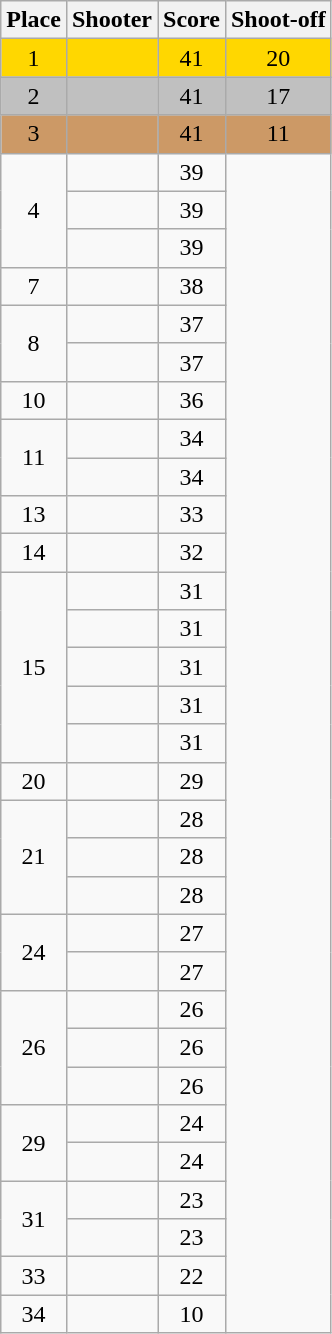<table class=wikitable style="text-align:center">
<tr>
<th>Place</th>
<th>Shooter</th>
<th>Score</th>
<th>Shoot-off</th>
</tr>
<tr bgcolor=gold>
<td>1</td>
<td align=left></td>
<td>41</td>
<td>20</td>
</tr>
<tr bgcolor=silver>
<td>2</td>
<td align=left></td>
<td>41</td>
<td>17</td>
</tr>
<tr bgcolor=cc9966>
<td>3</td>
<td align=left></td>
<td>41</td>
<td>11</td>
</tr>
<tr>
<td rowspan=3>4</td>
<td align=left></td>
<td>39</td>
<td rowspan=31></td>
</tr>
<tr>
<td align=left></td>
<td>39</td>
</tr>
<tr>
<td align=left></td>
<td>39</td>
</tr>
<tr>
<td>7</td>
<td align=left></td>
<td>38</td>
</tr>
<tr>
<td rowspan=2>8</td>
<td align=left></td>
<td>37</td>
</tr>
<tr>
<td align=left></td>
<td>37</td>
</tr>
<tr>
<td>10</td>
<td align=left></td>
<td>36</td>
</tr>
<tr>
<td rowspan=2>11</td>
<td align=left></td>
<td>34</td>
</tr>
<tr>
<td align=left></td>
<td>34</td>
</tr>
<tr>
<td>13</td>
<td align=left></td>
<td>33</td>
</tr>
<tr>
<td>14</td>
<td align=left></td>
<td>32</td>
</tr>
<tr>
<td rowspan=5>15</td>
<td align=left></td>
<td>31</td>
</tr>
<tr>
<td align=left></td>
<td>31</td>
</tr>
<tr>
<td align=left></td>
<td>31</td>
</tr>
<tr>
<td align=left></td>
<td>31</td>
</tr>
<tr>
<td align=left></td>
<td>31</td>
</tr>
<tr>
<td>20</td>
<td align=left></td>
<td>29</td>
</tr>
<tr>
<td rowspan=3>21</td>
<td align=left></td>
<td>28</td>
</tr>
<tr>
<td align=left></td>
<td>28</td>
</tr>
<tr>
<td align=left></td>
<td>28</td>
</tr>
<tr>
<td rowspan=2>24</td>
<td align=left></td>
<td>27</td>
</tr>
<tr>
<td align=left></td>
<td>27</td>
</tr>
<tr>
<td rowspan=3>26</td>
<td align=left></td>
<td>26</td>
</tr>
<tr>
<td align=left></td>
<td>26</td>
</tr>
<tr>
<td align=left></td>
<td>26</td>
</tr>
<tr>
<td rowspan=2>29</td>
<td align=left></td>
<td>24</td>
</tr>
<tr>
<td align=left></td>
<td>24</td>
</tr>
<tr>
<td rowspan=2>31</td>
<td align=left></td>
<td>23</td>
</tr>
<tr>
<td align=left></td>
<td>23</td>
</tr>
<tr>
<td>33</td>
<td align=left></td>
<td>22</td>
</tr>
<tr>
<td>34</td>
<td align=left></td>
<td>10</td>
</tr>
</table>
